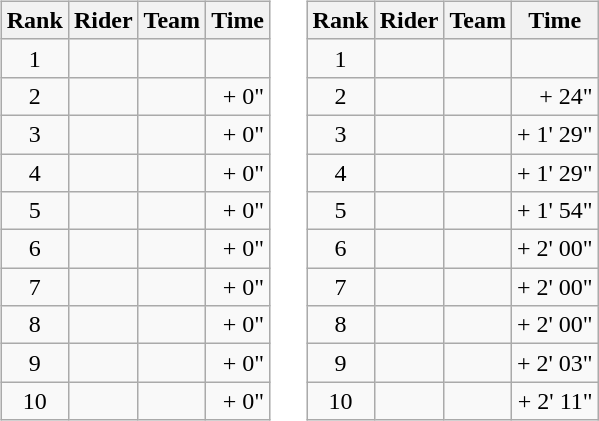<table>
<tr>
<td><br><table class="wikitable">
<tr>
<th scope="col">Rank</th>
<th scope="col">Rider</th>
<th scope="col">Team</th>
<th scope="col">Time</th>
</tr>
<tr>
<td style="text-align:center;">1</td>
<td></td>
<td></td>
<td style="text-align:right;"></td>
</tr>
<tr>
<td style="text-align:center;">2</td>
<td></td>
<td></td>
<td style="text-align:right;">+ 0"</td>
</tr>
<tr>
<td style="text-align:center;">3</td>
<td></td>
<td></td>
<td style="text-align:right;">+ 0"</td>
</tr>
<tr>
<td style="text-align:center;">4</td>
<td></td>
<td></td>
<td style="text-align:right;">+ 0"</td>
</tr>
<tr>
<td style="text-align:center;">5</td>
<td>  </td>
<td></td>
<td style="text-align:right;">+ 0"</td>
</tr>
<tr>
<td style="text-align:center;">6</td>
<td></td>
<td></td>
<td style="text-align:right;">+ 0"</td>
</tr>
<tr>
<td style="text-align:center;">7</td>
<td></td>
<td></td>
<td style="text-align:right;">+ 0"</td>
</tr>
<tr>
<td style="text-align:center;">8</td>
<td></td>
<td></td>
<td style="text-align:right;">+ 0"</td>
</tr>
<tr>
<td style="text-align:center;">9</td>
<td></td>
<td></td>
<td style="text-align:right;">+ 0"</td>
</tr>
<tr>
<td style="text-align:center;">10</td>
<td></td>
<td></td>
<td style="text-align:right;">+ 0"</td>
</tr>
</table>
</td>
<td></td>
<td><br><table class="wikitable">
<tr>
<th scope="col">Rank</th>
<th scope="col">Rider</th>
<th scope="col">Team</th>
<th scope="col">Time</th>
</tr>
<tr>
<td style="text-align:center;">1</td>
<td> </td>
<td></td>
<td style="text-align:right;"></td>
</tr>
<tr>
<td style="text-align:center;">2</td>
<td> </td>
<td></td>
<td style="text-align:right;">+ 24"</td>
</tr>
<tr>
<td style="text-align:center;">3</td>
<td></td>
<td></td>
<td style="text-align:right;">+ 1' 29"</td>
</tr>
<tr>
<td style="text-align:center;">4</td>
<td></td>
<td></td>
<td style="text-align:right;">+ 1' 29"</td>
</tr>
<tr>
<td style="text-align:center;">5</td>
<td></td>
<td></td>
<td style="text-align:right;">+ 1' 54"</td>
</tr>
<tr>
<td style="text-align:center;">6</td>
<td></td>
<td></td>
<td style="text-align:right;">+ 2' 00"</td>
</tr>
<tr>
<td style="text-align:center;">7</td>
<td></td>
<td></td>
<td style="text-align:right;">+ 2' 00"</td>
</tr>
<tr>
<td style="text-align:center;">8</td>
<td></td>
<td></td>
<td style="text-align:right;">+ 2' 00"</td>
</tr>
<tr>
<td style="text-align:center;">9</td>
<td></td>
<td></td>
<td style="text-align:right;">+ 2' 03"</td>
</tr>
<tr>
<td style="text-align:center;">10</td>
<td></td>
<td></td>
<td style="text-align:right;">+ 2' 11"</td>
</tr>
</table>
</td>
</tr>
</table>
